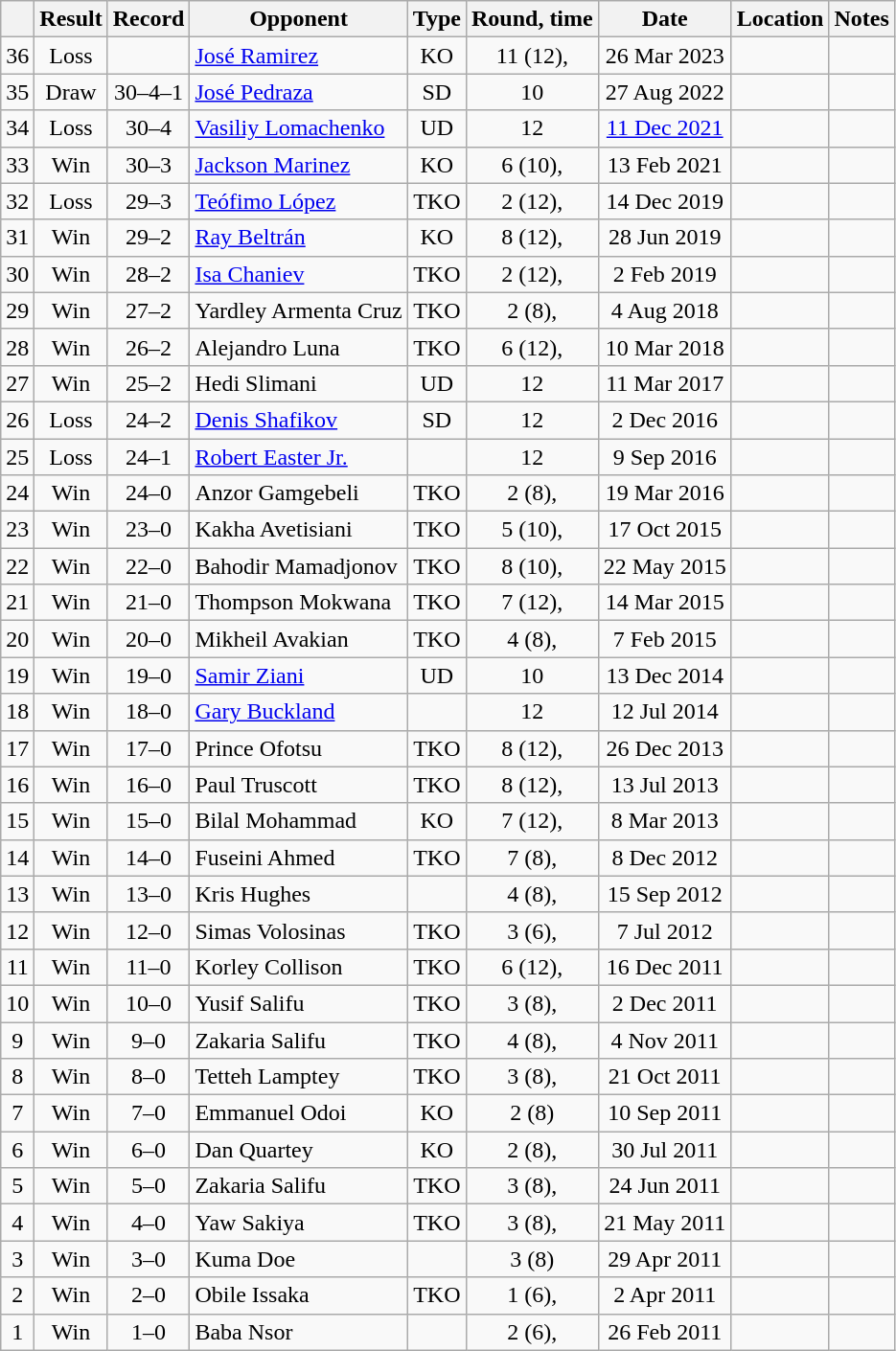<table class="wikitable" style="text-align:center">
<tr>
<th></th>
<th>Result</th>
<th>Record</th>
<th>Opponent</th>
<th>Type</th>
<th>Round, time</th>
<th>Date</th>
<th>Location</th>
<th>Notes</th>
</tr>
<tr>
<td>36</td>
<td>Loss</td>
<td></td>
<td style="text-align:left;"><a href='#'>José Ramirez</a></td>
<td>KO</td>
<td>11 (12), </td>
<td>26 Mar 2023</td>
<td style="text-align:left;"></td>
<td></td>
</tr>
<tr>
<td>35</td>
<td>Draw</td>
<td>30–4–1</td>
<td style="text-align:left;"><a href='#'>José Pedraza</a></td>
<td>SD</td>
<td>10</td>
<td>27 Aug 2022</td>
<td style="text-align:left;"></td>
<td></td>
</tr>
<tr>
<td>34</td>
<td>Loss</td>
<td>30–4</td>
<td style="text-align:left;"><a href='#'>Vasiliy Lomachenko</a></td>
<td>UD</td>
<td>12</td>
<td><a href='#'>11 Dec 2021</a></td>
<td style="text-align:left;"></td>
<td style="text-align:left;"></td>
</tr>
<tr>
<td>33</td>
<td>Win</td>
<td>30–3</td>
<td style="text-align:left;"><a href='#'>Jackson Marinez</a></td>
<td>KO</td>
<td>6 (10), </td>
<td>13 Feb 2021</td>
<td style="text-align:left;"></td>
<td style="text-align:left;"></td>
</tr>
<tr>
<td>32</td>
<td>Loss</td>
<td>29–3</td>
<td style="text-align:left;"><a href='#'>Teófimo López</a></td>
<td>TKO</td>
<td>2 (12), </td>
<td>14 Dec 2019</td>
<td style="text-align:left;"></td>
<td style="text-align:left;"></td>
</tr>
<tr>
<td>31</td>
<td>Win</td>
<td>29–2</td>
<td style="text-align:left;"><a href='#'>Ray Beltrán</a></td>
<td>KO</td>
<td>8 (12), </td>
<td>28 Jun 2019</td>
<td style="text-align:left;"></td>
<td style="text-align:left;"></td>
</tr>
<tr>
<td>30</td>
<td>Win</td>
<td>28–2</td>
<td style="text-align:left;"><a href='#'>Isa Chaniev</a></td>
<td>TKO</td>
<td>2 (12), </td>
<td>2 Feb 2019</td>
<td style="text-align:left;"></td>
<td style="text-align:left;"></td>
</tr>
<tr>
<td>29</td>
<td>Win</td>
<td>27–2</td>
<td style="text-align:left;">Yardley Armenta Cruz</td>
<td>TKO</td>
<td>2 (8), </td>
<td>4 Aug 2018</td>
<td style="text-align:left;"></td>
<td></td>
</tr>
<tr>
<td>28</td>
<td>Win</td>
<td>26–2</td>
<td style="text-align:left;">Alejandro Luna</td>
<td>TKO</td>
<td>6 (12), </td>
<td>10 Mar 2018</td>
<td style="text-align:left;"></td>
<td></td>
</tr>
<tr>
<td>27</td>
<td>Win</td>
<td>25–2</td>
<td style="text-align:left;">Hedi Slimani</td>
<td>UD</td>
<td>12</td>
<td>11 Mar 2017</td>
<td style="text-align:left;"></td>
<td style="text-align:left;"></td>
</tr>
<tr>
<td>26</td>
<td>Loss</td>
<td>24–2</td>
<td style="text-align:left;"><a href='#'>Denis Shafikov</a></td>
<td>SD</td>
<td>12</td>
<td>2 Dec 2016</td>
<td style="text-align:left;"></td>
<td></td>
</tr>
<tr>
<td>25</td>
<td>Loss</td>
<td>24–1</td>
<td style="text-align:left;"><a href='#'>Robert Easter Jr.</a></td>
<td></td>
<td>12</td>
<td>9 Sep 2016</td>
<td style="text-align:left;"></td>
<td style="text-align:left;"></td>
</tr>
<tr>
<td>24</td>
<td>Win</td>
<td>24–0</td>
<td style="text-align:left;">Anzor Gamgebeli</td>
<td>TKO</td>
<td>2 (8), </td>
<td>19 Mar 2016</td>
<td style="text-align:left;"></td>
<td></td>
</tr>
<tr>
<td>23</td>
<td>Win</td>
<td>23–0</td>
<td style="text-align:left;">Kakha Avetisiani</td>
<td>TKO</td>
<td>5 (10), </td>
<td>17 Oct 2015</td>
<td style="text-align:left;"></td>
<td></td>
</tr>
<tr>
<td>22</td>
<td>Win</td>
<td>22–0</td>
<td style="text-align:left;">Bahodir Mamadjonov</td>
<td>TKO</td>
<td>8 (10), </td>
<td>22 May 2015</td>
<td style="text-align:left;"></td>
<td style="text-align:left;"></td>
</tr>
<tr>
<td>21</td>
<td>Win</td>
<td>21–0</td>
<td style="text-align:left;">Thompson Mokwana</td>
<td>TKO</td>
<td>7 (12), </td>
<td>14 Mar 2015</td>
<td style="text-align:left;"></td>
<td style="text-align:left;"></td>
</tr>
<tr>
<td>20</td>
<td>Win</td>
<td>20–0</td>
<td style="text-align:left;">Mikheil Avakian</td>
<td>TKO</td>
<td>4 (8), </td>
<td>7 Feb 2015</td>
<td style="text-align:left;"></td>
<td></td>
</tr>
<tr>
<td>19</td>
<td>Win</td>
<td>19–0</td>
<td style="text-align:left;"><a href='#'>Samir Ziani</a></td>
<td>UD</td>
<td>10</td>
<td>13 Dec 2014</td>
<td style="text-align:left;"></td>
<td></td>
</tr>
<tr>
<td>18</td>
<td>Win</td>
<td>18–0</td>
<td style="text-align:left;"><a href='#'>Gary Buckland</a></td>
<td></td>
<td>12</td>
<td>12 Jul 2014</td>
<td style="text-align:left;"></td>
<td style="text-align:left;"></td>
</tr>
<tr>
<td>17</td>
<td>Win</td>
<td>17–0</td>
<td style="text-align:left;">Prince Ofotsu</td>
<td>TKO</td>
<td>8 (12), </td>
<td>26 Dec 2013</td>
<td style="text-align:left;"></td>
<td style="text-align:left;"></td>
</tr>
<tr>
<td>16</td>
<td>Win</td>
<td>16–0</td>
<td style="text-align:left;">Paul Truscott</td>
<td>TKO</td>
<td>8 (12), </td>
<td>13 Jul 2013</td>
<td style="text-align:left;"></td>
<td></td>
</tr>
<tr>
<td>15</td>
<td>Win</td>
<td>15–0</td>
<td style="text-align:left;">Bilal Mohammad</td>
<td>KO</td>
<td>7 (12), </td>
<td>8 Mar 2013</td>
<td style="text-align:left;"></td>
<td style="text-align:left;"></td>
</tr>
<tr>
<td>14</td>
<td>Win</td>
<td>14–0</td>
<td style="text-align:left;">Fuseini Ahmed</td>
<td>TKO</td>
<td>7 (8), </td>
<td>8 Dec 2012</td>
<td style="text-align:left;"></td>
<td></td>
</tr>
<tr>
<td>13</td>
<td>Win</td>
<td>13–0</td>
<td style="text-align:left;">Kris Hughes</td>
<td></td>
<td>4 (8), </td>
<td>15 Sep 2012</td>
<td style="text-align:left;"></td>
<td></td>
</tr>
<tr>
<td>12</td>
<td>Win</td>
<td>12–0</td>
<td style="text-align:left;">Simas Volosinas</td>
<td>TKO</td>
<td>3 (6), </td>
<td>7 Jul 2012</td>
<td style="text-align:left;"></td>
<td></td>
</tr>
<tr>
<td>11</td>
<td>Win</td>
<td>11–0</td>
<td style="text-align:left;">Korley Collison</td>
<td>TKO</td>
<td>6 (12), </td>
<td>16 Dec 2011</td>
<td style="text-align:left;"></td>
<td style="text-align:left;"></td>
</tr>
<tr>
<td>10</td>
<td>Win</td>
<td>10–0</td>
<td style="text-align:left;">Yusif Salifu</td>
<td>TKO</td>
<td>3 (8), </td>
<td>2 Dec 2011</td>
<td style="text-align:left;"></td>
<td></td>
</tr>
<tr>
<td>9</td>
<td>Win</td>
<td>9–0</td>
<td style="text-align:left;">Zakaria Salifu</td>
<td>TKO</td>
<td>4 (8), </td>
<td>4 Nov 2011</td>
<td style="text-align:left;"></td>
<td></td>
</tr>
<tr>
<td>8</td>
<td>Win</td>
<td>8–0</td>
<td style="text-align:left;">Tetteh Lamptey</td>
<td>TKO</td>
<td>3 (8), </td>
<td>21 Oct 2011</td>
<td style="text-align:left;"></td>
<td></td>
</tr>
<tr>
<td>7</td>
<td>Win</td>
<td>7–0</td>
<td style="text-align:left;">Emmanuel Odoi</td>
<td>KO</td>
<td>2 (8)</td>
<td>10 Sep 2011</td>
<td style="text-align:left;"></td>
<td></td>
</tr>
<tr>
<td>6</td>
<td>Win</td>
<td>6–0</td>
<td style="text-align:left;">Dan Quartey</td>
<td>KO</td>
<td>2 (8), </td>
<td>30 Jul 2011</td>
<td style="text-align:left;"></td>
<td></td>
</tr>
<tr>
<td>5</td>
<td>Win</td>
<td>5–0</td>
<td style="text-align:left;">Zakaria Salifu</td>
<td>TKO</td>
<td>3 (8), </td>
<td>24 Jun 2011</td>
<td style="text-align:left;"></td>
<td></td>
</tr>
<tr>
<td>4</td>
<td>Win</td>
<td>4–0</td>
<td style="text-align:left;">Yaw Sakiya</td>
<td>TKO</td>
<td>3 (8), </td>
<td>21 May 2011</td>
<td style="text-align:left;"></td>
<td></td>
</tr>
<tr>
<td>3</td>
<td>Win</td>
<td>3–0</td>
<td style="text-align:left;">Kuma Doe</td>
<td></td>
<td>3 (8)</td>
<td>29 Apr 2011</td>
<td style="text-align:left;"></td>
<td></td>
</tr>
<tr>
<td>2</td>
<td>Win</td>
<td>2–0</td>
<td style="text-align:left;">Obile Issaka</td>
<td>TKO</td>
<td>1 (6), </td>
<td>2 Apr 2011</td>
<td style="text-align:left;"></td>
<td></td>
</tr>
<tr>
<td>1</td>
<td>Win</td>
<td>1–0</td>
<td style="text-align:left;">Baba Nsor</td>
<td></td>
<td>2 (6), </td>
<td>26 Feb 2011</td>
<td style="text-align:left;"></td>
<td></td>
</tr>
</table>
